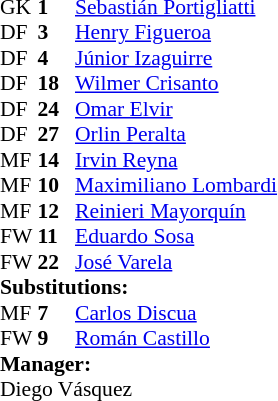<table style = "font-size: 90%" cellspacing = "0" cellpadding = "0">
<tr>
<td colspan = 4></td>
</tr>
<tr>
<th style="width:25px;"></th>
<th style="width:25px;"></th>
</tr>
<tr>
<td>GK</td>
<td><strong>1</strong></td>
<td> <a href='#'>Sebastián Portigliatti</a></td>
</tr>
<tr>
<td>DF</td>
<td><strong>3</strong></td>
<td> <a href='#'>Henry Figueroa</a></td>
</tr>
<tr>
<td>DF</td>
<td><strong>4</strong></td>
<td> <a href='#'>Júnior Izaguirre</a></td>
<td></td>
<td></td>
</tr>
<tr>
<td>DF</td>
<td><strong>18</strong></td>
<td> <a href='#'>Wilmer Crisanto</a></td>
</tr>
<tr>
<td>DF</td>
<td><strong>24</strong></td>
<td> <a href='#'>Omar Elvir</a></td>
<td></td>
<td></td>
</tr>
<tr>
<td>DF</td>
<td><strong>27</strong></td>
<td> <a href='#'>Orlin Peralta</a></td>
</tr>
<tr>
<td>MF</td>
<td><strong>14</strong></td>
<td> <a href='#'>Irvin Reyna</a></td>
<td></td>
<td></td>
</tr>
<tr>
<td>MF</td>
<td><strong>10</strong></td>
<td> <a href='#'>Maximiliano Lombardi</a></td>
</tr>
<tr>
<td>MF</td>
<td><strong>12</strong></td>
<td> <a href='#'>Reinieri Mayorquín</a></td>
<td></td>
<td></td>
<td></td>
<td></td>
</tr>
<tr>
<td>FW</td>
<td><strong>11</strong></td>
<td> <a href='#'>Eduardo Sosa</a></td>
</tr>
<tr>
<td>FW</td>
<td><strong>22</strong></td>
<td> <a href='#'>José Varela</a></td>
</tr>
<tr>
<td colspan = 3><strong>Substitutions:</strong></td>
</tr>
<tr>
<td>MF</td>
<td><strong>7</strong></td>
<td> <a href='#'>Carlos Discua</a></td>
<td></td>
<td></td>
</tr>
<tr>
<td>FW</td>
<td><strong>9</strong></td>
<td> <a href='#'>Román Castillo</a></td>
<td></td>
<td></td>
<td></td>
<td></td>
</tr>
<tr>
<td colspan = 3><strong>Manager:</strong></td>
</tr>
<tr>
<td colspan = 3> Diego Vásquez</td>
</tr>
</table>
